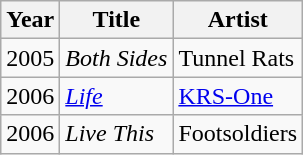<table class="wikitable">
<tr>
<th>Year</th>
<th>Title</th>
<th>Artist</th>
</tr>
<tr>
<td>2005</td>
<td><em>Both Sides</em></td>
<td>Tunnel Rats</td>
</tr>
<tr>
<td>2006</td>
<td><em><a href='#'>Life</a></em></td>
<td><a href='#'>KRS-One</a></td>
</tr>
<tr>
<td>2006</td>
<td><em>Live This</em></td>
<td>Footsoldiers</td>
</tr>
</table>
